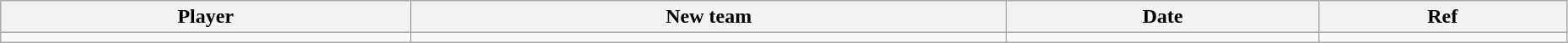<table class="wikitable" width=98%>
<tr style="background:#ddd; text-align:center;">
<th>Player</th>
<th>New team</th>
<th>Date</th>
<th>Ref</th>
</tr>
<tr>
<td></td>
<td></td>
<td></td>
<td></td>
</tr>
</table>
